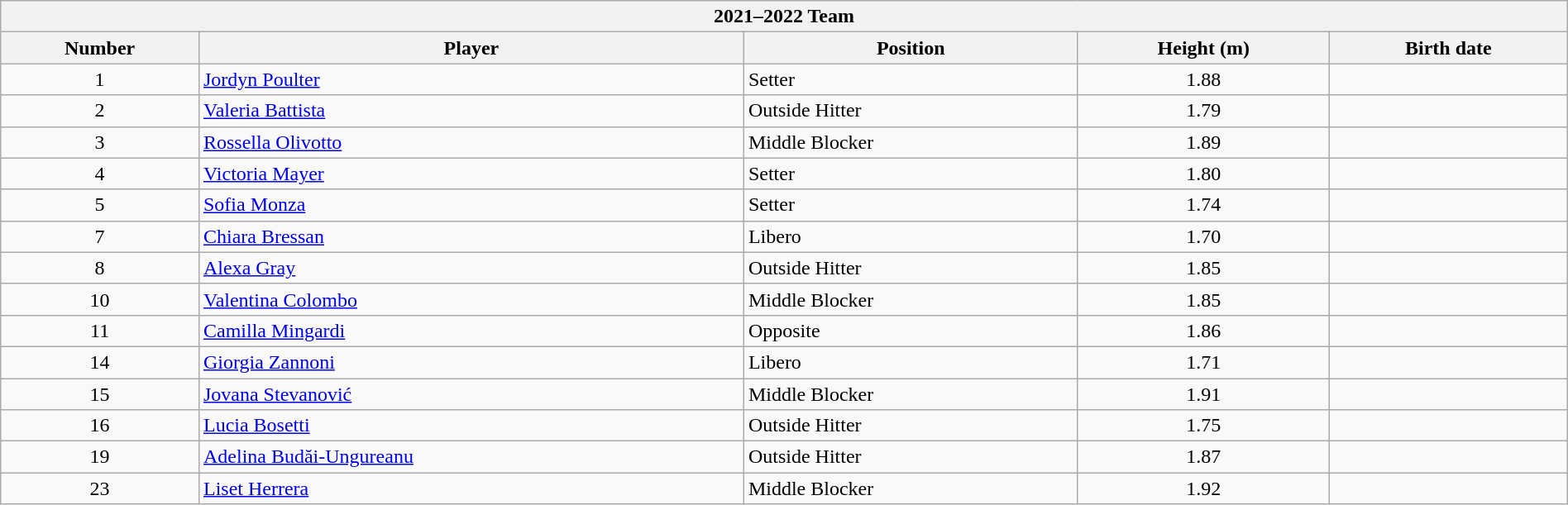<table class="wikitable" style="width:100%;">
<tr>
<th colspan=5><strong>2021–2022 Team</strong></th>
</tr>
<tr>
<th>Number</th>
<th>Player</th>
<th>Position</th>
<th>Height (m)</th>
<th>Birth date</th>
</tr>
<tr>
<td align=center>1</td>
<td> <a href='#'>Jordyn Poulter</a></td>
<td>Setter</td>
<td align=center>1.88</td>
<td></td>
</tr>
<tr>
<td align=center>2</td>
<td> <a href='#'>Valeria Battista</a></td>
<td>Outside Hitter</td>
<td align=center>1.79</td>
<td></td>
</tr>
<tr>
<td align=center>3</td>
<td> <a href='#'>Rossella Olivotto</a></td>
<td>Middle Blocker</td>
<td align=center>1.89</td>
<td></td>
</tr>
<tr>
<td align=center>4</td>
<td> <a href='#'>Victoria Mayer</a></td>
<td>Setter</td>
<td align=center>1.80</td>
<td></td>
</tr>
<tr>
<td align=center>5</td>
<td> <a href='#'>Sofia Monza</a></td>
<td>Setter</td>
<td align=center>1.74</td>
<td></td>
</tr>
<tr>
<td align=center>7</td>
<td> <a href='#'>Chiara Bressan</a></td>
<td>Libero</td>
<td align=center>1.70</td>
<td></td>
</tr>
<tr>
<td align=center>8</td>
<td> <a href='#'>Alexa Gray</a></td>
<td>Outside Hitter</td>
<td align=center>1.85</td>
<td></td>
</tr>
<tr>
<td align=center>10</td>
<td> <a href='#'>Valentina Colombo</a></td>
<td>Middle Blocker</td>
<td align=center>1.85</td>
<td></td>
</tr>
<tr>
<td align=center>11</td>
<td> <a href='#'>Camilla Mingardi</a></td>
<td>Opposite</td>
<td align=center>1.86</td>
<td></td>
</tr>
<tr>
<td align=center>14</td>
<td> <a href='#'>Giorgia Zannoni</a></td>
<td>Libero</td>
<td align=center>1.71</td>
<td></td>
</tr>
<tr>
<td align=center>15</td>
<td> <a href='#'>Jovana Stevanović</a></td>
<td>Middle Blocker</td>
<td align=center>1.91</td>
<td></td>
</tr>
<tr>
<td align=center>16</td>
<td> <a href='#'>Lucia Bosetti</a></td>
<td>Outside Hitter</td>
<td align=center>1.75</td>
<td></td>
</tr>
<tr>
<td align=center>19</td>
<td> <a href='#'>Adelina Budăi-Ungureanu</a></td>
<td>Outside Hitter</td>
<td align=center>1.87</td>
<td></td>
</tr>
<tr>
<td align=center>23</td>
<td> <a href='#'>Liset Herrera</a></td>
<td>Middle Blocker</td>
<td align=center>1.92</td>
<td></td>
</tr>
</table>
